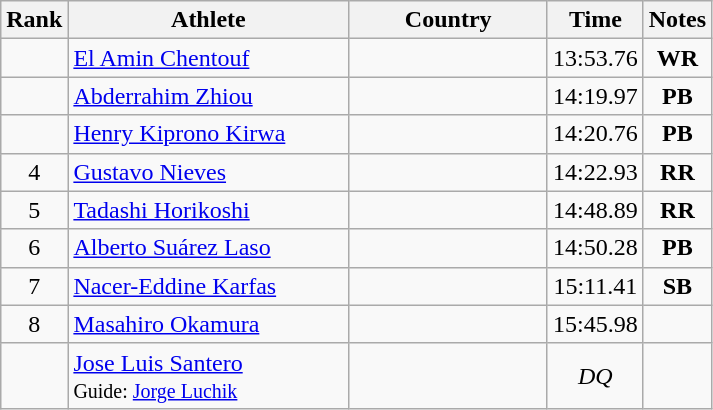<table class="wikitable sortable" style="text-align:center">
<tr>
<th>Rank</th>
<th style="width:180px">Athlete</th>
<th style="width:125px">Country</th>
<th>Time</th>
<th>Notes</th>
</tr>
<tr>
<td></td>
<td style="text-align:left;"><a href='#'>El Amin Chentouf</a></td>
<td style="text-align:left;"></td>
<td>13:53.76</td>
<td><strong>WR</strong></td>
</tr>
<tr>
<td></td>
<td style="text-align:left;"><a href='#'>Abderrahim Zhiou</a></td>
<td style="text-align:left;"></td>
<td>14:19.97</td>
<td><strong>PB</strong></td>
</tr>
<tr>
<td></td>
<td style="text-align:left;"><a href='#'>Henry Kiprono Kirwa</a></td>
<td style="text-align:left;"></td>
<td>14:20.76</td>
<td><strong>PB</strong></td>
</tr>
<tr>
<td>4</td>
<td style="text-align:left;"><a href='#'>Gustavo Nieves</a></td>
<td style="text-align:left;"></td>
<td>14:22.93</td>
<td><strong>RR</strong></td>
</tr>
<tr>
<td>5</td>
<td style="text-align:left;"><a href='#'>Tadashi Horikoshi</a></td>
<td style="text-align:left;"></td>
<td>14:48.89</td>
<td><strong>RR</strong></td>
</tr>
<tr>
<td>6</td>
<td style="text-align:left;"><a href='#'>Alberto Suárez Laso</a></td>
<td style="text-align:left;"></td>
<td>14:50.28</td>
<td><strong>PB</strong></td>
</tr>
<tr>
<td>7</td>
<td style="text-align:left;"><a href='#'>Nacer-Eddine Karfas</a></td>
<td style="text-align:left;"></td>
<td>15:11.41</td>
<td><strong>SB</strong></td>
</tr>
<tr>
<td>8</td>
<td style="text-align:left;"><a href='#'>Masahiro Okamura</a></td>
<td style="text-align:left;"></td>
<td>15:45.98</td>
<td></td>
</tr>
<tr>
<td></td>
<td style="text-align:left;"><a href='#'>Jose Luis Santero</a><br><small>Guide: <a href='#'>Jorge Luchik</a></small></td>
<td style="text-align:left;"></td>
<td><em>DQ</em></td>
<td></td>
</tr>
</table>
